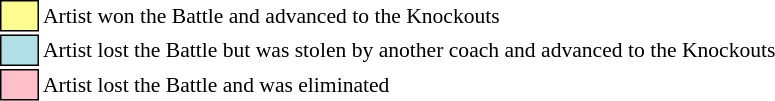<table class="toccolours" style="font-size: 90%; white-space: nowrap;">
<tr>
<td style="background:#fdfc8f; border:1px solid black;">      </td>
<td>Artist won the Battle and advanced to the Knockouts</td>
</tr>
<tr>
<td style="background:#b0e0e6; border:1px solid black;">      </td>
<td>Artist lost the Battle but was stolen by another coach and advanced to the Knockouts</td>
</tr>
<tr>
<td style="background:pink; border:1px solid black;">      </td>
<td>Artist lost the Battle and was eliminated</td>
</tr>
</table>
